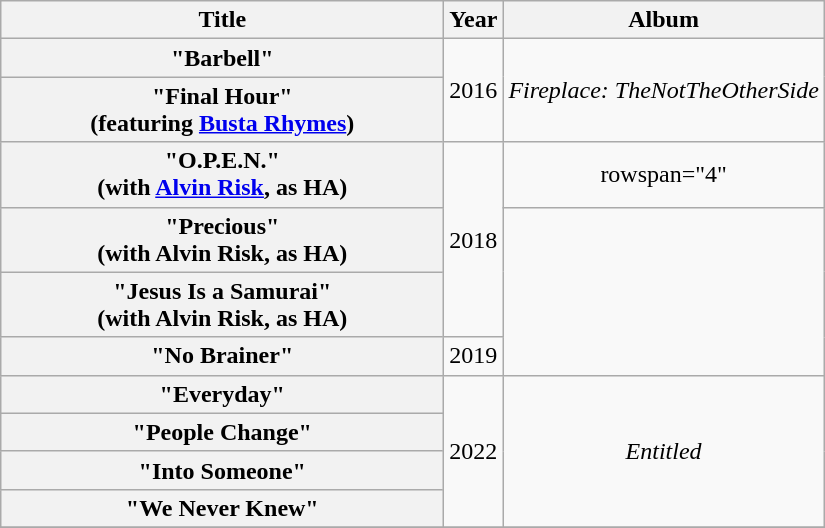<table class="wikitable plainrowheaders" style="text-align:center;">
<tr>
<th scope="col" rowspan=1" style="width:18em;">Title</th>
<th scope="col">Year</th>
<th scope="col">Album</th>
</tr>
<tr>
<th scope="row">"Barbell"</th>
<td rowspan="2">2016</td>
<td rowspan="2"><em>Fireplace: TheNotTheOtherSide</em></td>
</tr>
<tr>
<th scope="row">"Final Hour" <br><span>(featuring <a href='#'>Busta Rhymes</a>)</span></th>
</tr>
<tr>
<th scope="row">"O.P.E.N." <br><span>(with <a href='#'>Alvin Risk</a>, as HA)</span></th>
<td rowspan="3">2018</td>
<td>rowspan="4" </td>
</tr>
<tr>
<th scope="row">"Precious" <br><span>(with Alvin Risk, as HA)</span></th>
</tr>
<tr>
<th scope="row">"Jesus Is a Samurai" <br><span>(with Alvin Risk, as HA)</span></th>
</tr>
<tr>
<th scope="row">"No Brainer"</th>
<td>2019</td>
</tr>
<tr>
<th scope="row">"Everyday"</th>
<td rowspan="4">2022</td>
<td rowspan="4"><em>Entitled</em></td>
</tr>
<tr>
<th scope="row">"People Change"</th>
</tr>
<tr>
<th scope="row">"Into Someone"</th>
</tr>
<tr>
<th scope="row">"We Never Knew"</th>
</tr>
<tr>
</tr>
</table>
